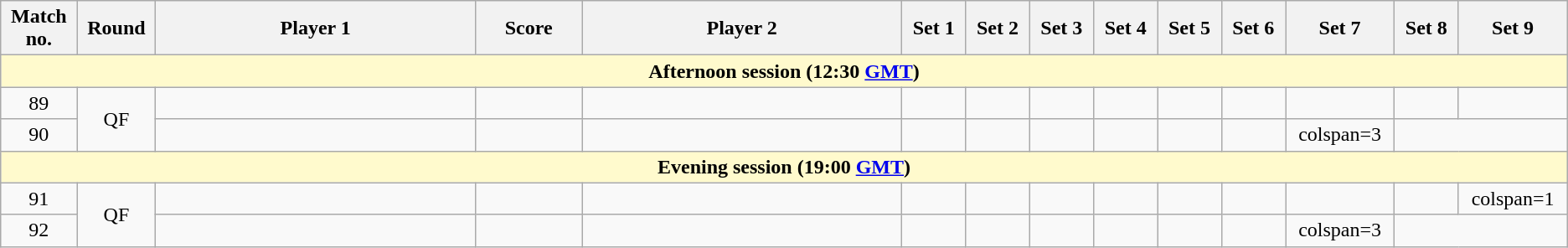<table class="wikitable">
<tr>
<th width="2%">Match no.</th>
<th width="2%">Round</th>
<th width="15%">Player 1</th>
<th width="5%">Score</th>
<th width="15%">Player 2</th>
<th width="3%">Set 1</th>
<th width="3%">Set 2</th>
<th width="3%">Set 3</th>
<th width="3%">Set 4</th>
<th width="3%">Set 5</th>
<th width="3%">Set 6</th>
<th width="3%">Set 7</th>
<th width="3%">Set 8</th>
<th width="3%">Set 9</th>
</tr>
<tr>
<td colspan="14" style="text-align:center; background-color:#FFFACD"><strong>Afternoon session (12:30 <a href='#'>GMT</a>)</strong></td>
</tr>
<tr style=text-align:center;">
<td>89</td>
<td rowspan=2>QF</td>
<td></td>
<td></td>
<td></td>
<td></td>
<td></td>
<td></td>
<td></td>
<td></td>
<td></td>
<td></td>
<td></td>
<td></td>
</tr>
<tr style=text-align:center;">
<td>90</td>
<td></td>
<td></td>
<td></td>
<td></td>
<td></td>
<td></td>
<td></td>
<td></td>
<td></td>
<td>colspan=3</td>
</tr>
<tr>
<td colspan="14" style="text-align:center; background-color:#FFFACD"><strong>Evening session (19:00 <a href='#'>GMT</a>)</strong></td>
</tr>
<tr style=text-align:center;">
<td>91</td>
<td rowspan=2>QF</td>
<td></td>
<td></td>
<td></td>
<td></td>
<td></td>
<td></td>
<td></td>
<td></td>
<td></td>
<td></td>
<td></td>
<td>colspan=1</td>
</tr>
<tr style=text-align:center;">
<td>92</td>
<td></td>
<td></td>
<td></td>
<td></td>
<td></td>
<td></td>
<td></td>
<td></td>
<td></td>
<td>colspan=3</td>
</tr>
</table>
